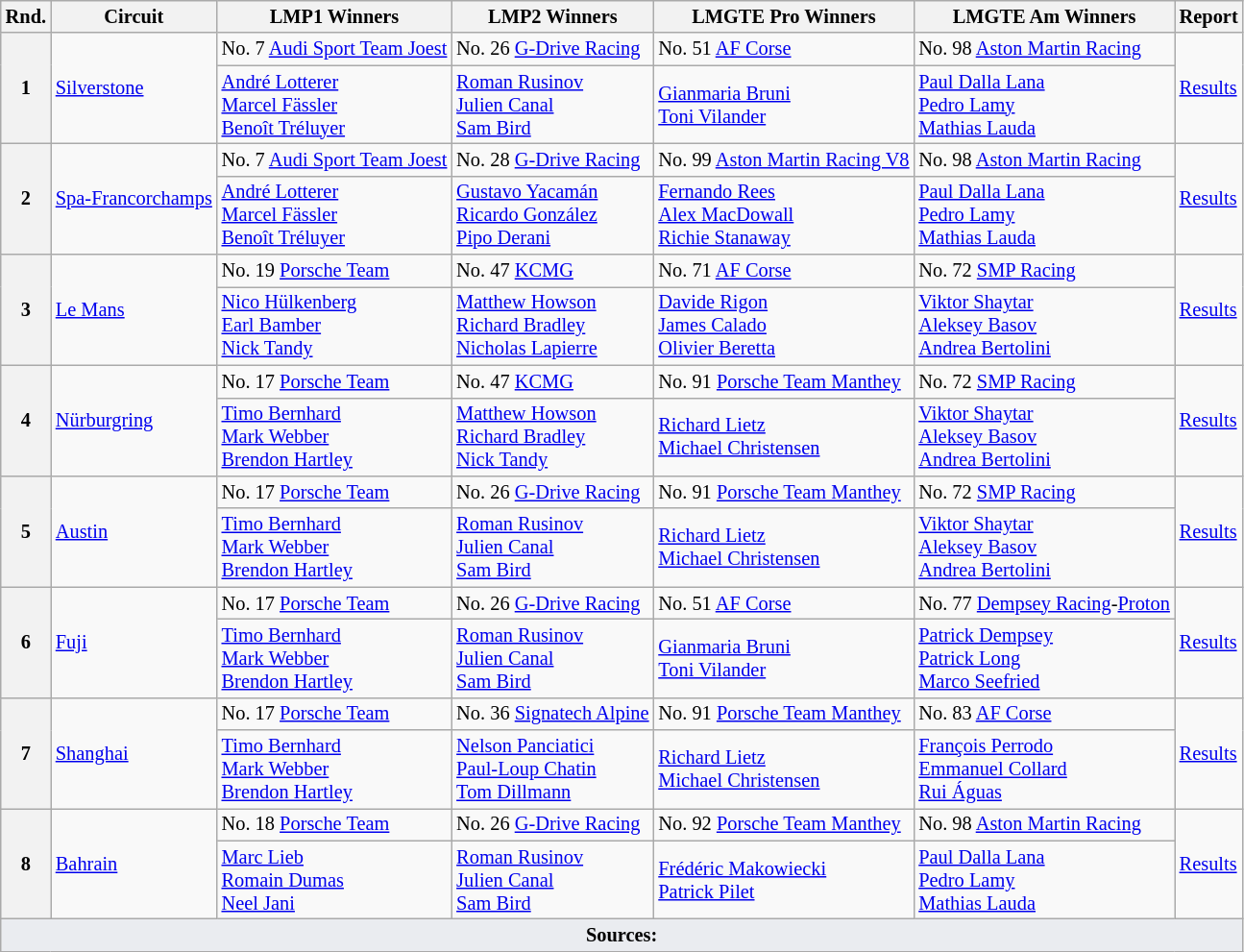<table class="wikitable" style="font-size: 85%;">
<tr>
<th>Rnd.</th>
<th>Circuit</th>
<th>LMP1 Winners</th>
<th>LMP2 Winners</th>
<th>LMGTE Pro Winners</th>
<th>LMGTE Am Winners</th>
<th>Report</th>
</tr>
<tr>
<th rowspan=2>1</th>
<td rowspan=2><a href='#'>Silverstone</a></td>
<td> No. 7 <a href='#'>Audi Sport Team Joest</a></td>
<td> No. 26 <a href='#'>G-Drive Racing</a></td>
<td> No. 51 <a href='#'>AF Corse</a></td>
<td> No. 98 <a href='#'>Aston Martin Racing</a></td>
<td rowspan=2><a href='#'>Results</a></td>
</tr>
<tr>
<td> <a href='#'>André Lotterer</a><br> <a href='#'>Marcel Fässler</a><br> <a href='#'>Benoît Tréluyer</a></td>
<td> <a href='#'>Roman Rusinov</a><br> <a href='#'>Julien Canal</a><br> <a href='#'>Sam Bird</a></td>
<td> <a href='#'>Gianmaria Bruni</a><br> <a href='#'>Toni Vilander</a></td>
<td> <a href='#'>Paul Dalla Lana</a><br> <a href='#'>Pedro Lamy</a><br> <a href='#'>Mathias Lauda</a></td>
</tr>
<tr>
<th rowspan=2>2</th>
<td rowspan=2><a href='#'>Spa-Francorchamps</a></td>
<td> No. 7 <a href='#'>Audi Sport Team Joest</a></td>
<td> No. 28 <a href='#'>G-Drive Racing</a></td>
<td> No. 99 <a href='#'>Aston Martin Racing V8</a></td>
<td> No. 98 <a href='#'>Aston Martin Racing</a></td>
<td rowspan=2><a href='#'>Results</a></td>
</tr>
<tr>
<td> <a href='#'>André Lotterer</a><br> <a href='#'>Marcel Fässler</a><br> <a href='#'>Benoît Tréluyer</a></td>
<td> <a href='#'>Gustavo Yacamán</a><br> <a href='#'>Ricardo González</a><br> <a href='#'>Pipo Derani</a></td>
<td> <a href='#'>Fernando Rees</a><br> <a href='#'>Alex MacDowall</a><br> <a href='#'>Richie Stanaway</a></td>
<td> <a href='#'>Paul Dalla Lana</a><br> <a href='#'>Pedro Lamy</a><br> <a href='#'>Mathias Lauda</a></td>
</tr>
<tr>
<th rowspan=2>3</th>
<td rowspan=2><a href='#'>Le Mans</a></td>
<td> No. 19 <a href='#'>Porsche Team</a></td>
<td> No. 47 <a href='#'>KCMG</a></td>
<td> No. 71 <a href='#'>AF Corse</a></td>
<td> No. 72 <a href='#'>SMP Racing</a></td>
<td rowspan=2><a href='#'>Results</a></td>
</tr>
<tr>
<td> <a href='#'>Nico Hülkenberg</a><br> <a href='#'>Earl Bamber</a><br> <a href='#'>Nick Tandy</a></td>
<td> <a href='#'>Matthew Howson</a><br> <a href='#'>Richard Bradley</a><br> <a href='#'>Nicholas Lapierre</a></td>
<td> <a href='#'>Davide Rigon</a><br> <a href='#'>James Calado</a><br> <a href='#'>Olivier Beretta</a></td>
<td> <a href='#'>Viktor Shaytar</a><br> <a href='#'>Aleksey Basov</a><br> <a href='#'>Andrea Bertolini</a></td>
</tr>
<tr>
<th rowspan=2>4</th>
<td rowspan=2><a href='#'>Nürburgring</a></td>
<td> No. 17 <a href='#'>Porsche Team</a></td>
<td> No. 47 <a href='#'>KCMG</a></td>
<td> No. 91 <a href='#'>Porsche Team Manthey</a></td>
<td> No. 72 <a href='#'>SMP Racing</a></td>
<td rowspan=2><a href='#'>Results</a></td>
</tr>
<tr>
<td> <a href='#'>Timo Bernhard</a><br> <a href='#'>Mark Webber</a><br> <a href='#'>Brendon Hartley</a></td>
<td> <a href='#'>Matthew Howson</a><br> <a href='#'>Richard Bradley</a><br> <a href='#'>Nick Tandy</a></td>
<td> <a href='#'>Richard Lietz</a><br> <a href='#'>Michael Christensen</a></td>
<td> <a href='#'>Viktor Shaytar</a><br> <a href='#'>Aleksey Basov</a><br> <a href='#'>Andrea Bertolini</a></td>
</tr>
<tr>
<th rowspan=2>5</th>
<td rowspan=2><a href='#'>Austin</a></td>
<td> No. 17 <a href='#'>Porsche Team</a></td>
<td> No. 26 <a href='#'>G-Drive Racing</a></td>
<td> No. 91 <a href='#'>Porsche Team Manthey</a></td>
<td> No. 72 <a href='#'>SMP Racing</a></td>
<td rowspan=2><a href='#'>Results</a></td>
</tr>
<tr>
<td> <a href='#'>Timo Bernhard</a><br> <a href='#'>Mark Webber</a><br> <a href='#'>Brendon Hartley</a></td>
<td> <a href='#'>Roman Rusinov</a><br> <a href='#'>Julien Canal</a><br> <a href='#'>Sam Bird</a></td>
<td> <a href='#'>Richard Lietz</a><br> <a href='#'>Michael Christensen</a></td>
<td> <a href='#'>Viktor Shaytar</a><br> <a href='#'>Aleksey Basov</a><br> <a href='#'>Andrea Bertolini</a></td>
</tr>
<tr>
<th rowspan=2>6</th>
<td rowspan=2><a href='#'>Fuji</a></td>
<td> No. 17 <a href='#'>Porsche Team</a></td>
<td> No. 26 <a href='#'>G-Drive Racing</a></td>
<td> No. 51 <a href='#'>AF Corse</a></td>
<td> No. 77 <a href='#'>Dempsey Racing</a>-<a href='#'>Proton</a></td>
<td rowspan=2><a href='#'>Results</a></td>
</tr>
<tr>
<td> <a href='#'>Timo Bernhard</a><br> <a href='#'>Mark Webber</a><br> <a href='#'>Brendon Hartley</a></td>
<td> <a href='#'>Roman Rusinov</a><br> <a href='#'>Julien Canal</a><br> <a href='#'>Sam Bird</a></td>
<td> <a href='#'>Gianmaria Bruni</a><br> <a href='#'>Toni Vilander</a></td>
<td> <a href='#'>Patrick Dempsey</a><br> <a href='#'>Patrick Long</a><br> <a href='#'>Marco Seefried</a></td>
</tr>
<tr>
<th rowspan=2>7</th>
<td rowspan=2><a href='#'>Shanghai</a></td>
<td> No. 17 <a href='#'>Porsche Team</a></td>
<td> No. 36 <a href='#'>Signatech Alpine</a></td>
<td> No. 91 <a href='#'>Porsche Team Manthey</a></td>
<td> No. 83 <a href='#'>AF Corse</a></td>
<td rowspan=2><a href='#'>Results</a></td>
</tr>
<tr>
<td> <a href='#'>Timo Bernhard</a><br> <a href='#'>Mark Webber</a><br> <a href='#'>Brendon Hartley</a></td>
<td> <a href='#'>Nelson Panciatici</a><br> <a href='#'>Paul-Loup Chatin</a><br> <a href='#'>Tom Dillmann</a></td>
<td> <a href='#'>Richard Lietz</a><br> <a href='#'>Michael Christensen</a></td>
<td> <a href='#'>François Perrodo</a><br> <a href='#'>Emmanuel Collard</a><br> <a href='#'>Rui Águas</a></td>
</tr>
<tr>
<th rowspan=2>8</th>
<td rowspan=2><a href='#'>Bahrain</a></td>
<td> No. 18 <a href='#'>Porsche Team</a></td>
<td> No. 26 <a href='#'>G-Drive Racing</a></td>
<td> No. 92 <a href='#'>Porsche Team Manthey</a></td>
<td> No. 98 <a href='#'>Aston Martin Racing</a></td>
<td rowspan=2><a href='#'>Results</a></td>
</tr>
<tr>
<td> <a href='#'>Marc Lieb</a><br> <a href='#'>Romain Dumas</a><br> <a href='#'>Neel Jani</a></td>
<td> <a href='#'>Roman Rusinov</a><br> <a href='#'>Julien Canal</a><br> <a href='#'>Sam Bird</a></td>
<td> <a href='#'>Frédéric Makowiecki</a><br> <a href='#'>Patrick Pilet</a></td>
<td> <a href='#'>Paul Dalla Lana</a><br> <a href='#'>Pedro Lamy</a><br> <a href='#'>Mathias Lauda</a></td>
</tr>
<tr class="sortbottom">
<td colspan="7" style="background-color:#EAECF0;text-align:center"><strong>Sources:</strong></td>
</tr>
</table>
